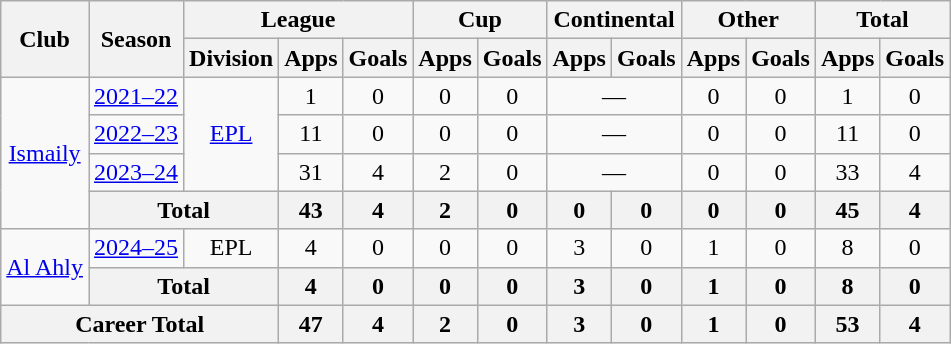<table class="wikitable" style="text-align: center">
<tr>
<th rowspan="2">Club</th>
<th rowspan="2">Season</th>
<th colspan="3">League</th>
<th colspan="2">Cup</th>
<th colspan="2">Continental</th>
<th colspan="2">Other</th>
<th colspan="2">Total</th>
</tr>
<tr>
<th>Division</th>
<th>Apps</th>
<th>Goals</th>
<th>Apps</th>
<th>Goals</th>
<th>Apps</th>
<th>Goals</th>
<th>Apps</th>
<th>Goals</th>
<th>Apps</th>
<th>Goals</th>
</tr>
<tr>
<td rowspan="4"><a href='#'>Ismaily</a></td>
<td><a href='#'>2021–22</a></td>
<td rowspan="3"><a href='#'>EPL</a></td>
<td>1</td>
<td>0</td>
<td>0</td>
<td>0</td>
<td colspan="2">—</td>
<td>0</td>
<td>0</td>
<td>1</td>
<td>0</td>
</tr>
<tr>
<td><a href='#'>2022–23</a></td>
<td>11</td>
<td>0</td>
<td>0</td>
<td>0</td>
<td colspan="2">—</td>
<td>0</td>
<td>0</td>
<td>11</td>
<td>0</td>
</tr>
<tr>
<td><a href='#'>2023–24</a></td>
<td>31</td>
<td>4</td>
<td>2</td>
<td>0</td>
<td colspan="2">—</td>
<td>0</td>
<td>0</td>
<td>33</td>
<td>4</td>
</tr>
<tr>
<th colspan="2">Total</th>
<th>43</th>
<th>4</th>
<th>2</th>
<th>0</th>
<th>0</th>
<th>0</th>
<th>0</th>
<th>0</th>
<th>45</th>
<th>4</th>
</tr>
<tr>
<td rowspan="2"><a href='#'>Al Ahly</a></td>
<td><a href='#'>2024–25</a></td>
<td>EPL</td>
<td>4</td>
<td>0</td>
<td>0</td>
<td>0</td>
<td>3</td>
<td>0</td>
<td>1</td>
<td>0</td>
<td>8</td>
<td>0</td>
</tr>
<tr>
<th colspan="2">Total</th>
<th>4</th>
<th>0</th>
<th>0</th>
<th>0</th>
<th>3</th>
<th>0</th>
<th>1</th>
<th>0</th>
<th>8</th>
<th>0</th>
</tr>
<tr>
<th colspan="3">Career Total</th>
<th>47</th>
<th>4</th>
<th>2</th>
<th>0</th>
<th>3</th>
<th>0</th>
<th>1</th>
<th>0</th>
<th>53</th>
<th>4</th>
</tr>
</table>
